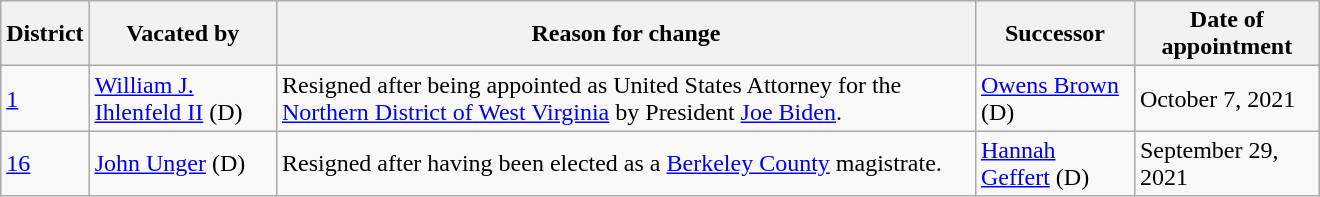<table class="wikitable" style="max-width:55em;">
<tr>
<th>District</th>
<th>Vacated by</th>
<th>Reason for change</th>
<th>Successor</th>
<th>Date of appointment</th>
</tr>
<tr>
<td><a href='#'>1</a></td>
<td><a href='#'>William J. Ihlenfeld II</a> (D)</td>
<td>Resigned after being appointed as United States Attorney for the <a href='#'>Northern District of West Virginia</a> by President <a href='#'>Joe Biden</a>.</td>
<td><a href='#'>Owens Brown</a> (D)</td>
<td>October 7, 2021</td>
</tr>
<tr>
<td><a href='#'>16</a></td>
<td><a href='#'>John Unger</a> (D)</td>
<td>Resigned after having been elected as a <a href='#'>Berkeley County</a> magistrate.</td>
<td><a href='#'>Hannah Geffert</a> (D)</td>
<td>September 29, 2021</td>
</tr>
</table>
